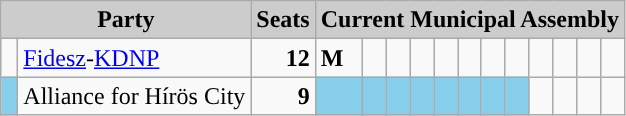<table class="wikitable">
<tr>
<th style="background:#ccc" colspan="2">Party</th>
<th style="background:#ccc">Seats</th>
<th style="background:#ccc" colspan="16">Current Municipal Assembly</th>
</tr>
<tr>
<td style="background-color: "> </td>
<td><a href='#'>Fidesz</a>-<a href='#'>KDNP</a></td>
<td style="text-align: right"><strong>12</strong></td>
<td style="background-color: "><span><strong>M</strong></span></td>
<td style="background-color: "> </td>
<td style="background-color: "> </td>
<td style="background-color: "> </td>
<td style="background-color: "> </td>
<td style="background-color: "> </td>
<td style="background-color: "> </td>
<td style="background-color: "> </td>
<td style="background-color: "> </td>
<td style="background-color: "> </td>
<td style="background-color: "> </td>
<td style="background-color: "> </td>
</tr>
<tr>
<td style="background-color: #87CEEB"> </td>
<td>Alliance for Hírös City</td>
<td style="text-align: right"><strong>9</strong></td>
<td style="background-color: #87CEEB"> </td>
<td style="background-color: #87CEEB"> </td>
<td style="background-color: #87CEEB"> </td>
<td style="background-color: #87CEEB"> </td>
<td style="background-color: #87CEEB"> </td>
<td style="background-color: #87CEEB"> </td>
<td style="background-color: #87CEEB"> </td>
<td style="background-color: #87CEEB"> </td>
<td> </td>
<td> </td>
<td> </td>
<td> </td>
</tr>
</table>
